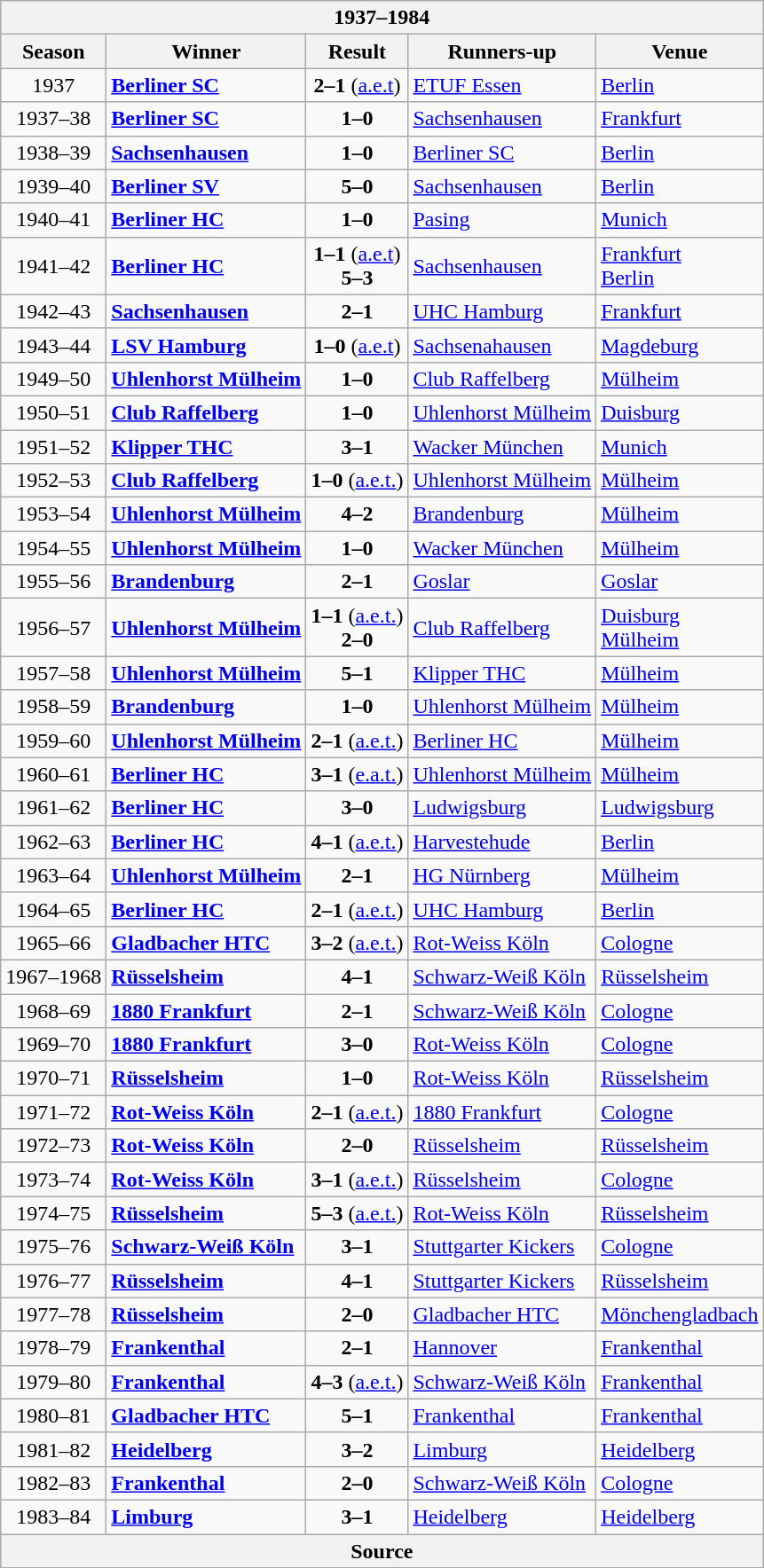<table class=wikitable>
<tr>
<th colspan=5>1937–1984</th>
</tr>
<tr>
<th>Season</th>
<th>Winner</th>
<th>Result</th>
<th>Runners-up</th>
<th>Venue</th>
</tr>
<tr>
<td align=center>1937</td>
<td><strong><a href='#'>Berliner SC</a></strong></td>
<td align=center><strong>2–1</strong> (<a href='#'>a.e.t</a>)</td>
<td><a href='#'>ETUF Essen</a></td>
<td><a href='#'>Berlin</a></td>
</tr>
<tr>
<td align=center>1937–38</td>
<td><strong><a href='#'>Berliner SC</a></strong></td>
<td align=center><strong>1–0</strong></td>
<td><a href='#'>Sachsenhausen</a></td>
<td><a href='#'>Frankfurt</a></td>
</tr>
<tr>
<td align=center>1938–39</td>
<td><strong><a href='#'>Sachsenhausen</a></strong></td>
<td align=center><strong>1–0</strong></td>
<td><a href='#'>Berliner SC</a></td>
<td><a href='#'>Berlin</a></td>
</tr>
<tr>
<td align=center>1939–40</td>
<td><strong><a href='#'>Berliner SV</a></strong></td>
<td align=center><strong>5–0</strong></td>
<td><a href='#'>Sachsenhausen</a></td>
<td><a href='#'>Berlin</a></td>
</tr>
<tr>
<td align=center>1940–41</td>
<td><strong><a href='#'>Berliner HC</a></strong></td>
<td align=center><strong>1–0</strong></td>
<td><a href='#'>Pasing</a></td>
<td><a href='#'>Munich</a></td>
</tr>
<tr>
<td align=center>1941–42</td>
<td><strong><a href='#'>Berliner HC</a></strong></td>
<td align=center><strong>1–1</strong> (<a href='#'>a.e.t</a>)<br><strong>5–3</strong></td>
<td><a href='#'>Sachsenhausen</a></td>
<td><a href='#'>Frankfurt</a><br><a href='#'>Berlin</a></td>
</tr>
<tr>
<td align=center>1942–43</td>
<td><strong><a href='#'>Sachsenhausen</a></strong></td>
<td align=center><strong>2–1</strong></td>
<td><a href='#'>UHC Hamburg</a></td>
<td><a href='#'>Frankfurt</a></td>
</tr>
<tr>
<td align=center>1943–44</td>
<td><strong><a href='#'>LSV Hamburg</a></strong></td>
<td align=center><strong>1–0</strong> (<a href='#'>a.e.t</a>)</td>
<td><a href='#'>Sachsenahausen</a></td>
<td><a href='#'>Magdeburg</a></td>
</tr>
<tr>
<td align=center>1949–50</td>
<td><strong><a href='#'>Uhlenhorst Mülheim</a></strong></td>
<td align=center><strong>1–0</strong></td>
<td><a href='#'>Club Raffelberg</a></td>
<td><a href='#'>Mülheim</a></td>
</tr>
<tr>
<td align=center>1950–51</td>
<td><strong><a href='#'>Club Raffelberg</a></strong></td>
<td align=center><strong>1–0</strong></td>
<td><a href='#'>Uhlenhorst Mülheim</a></td>
<td><a href='#'>Duisburg</a></td>
</tr>
<tr>
<td align=center>1951–52</td>
<td><strong><a href='#'>Klipper THC</a></strong></td>
<td align=center><strong>3–1</strong></td>
<td><a href='#'>Wacker München</a></td>
<td><a href='#'>Munich</a></td>
</tr>
<tr>
<td align=center>1952–53</td>
<td><strong><a href='#'>Club Raffelberg</a></strong></td>
<td align=center><strong>1–0</strong> (<a href='#'>a.e.t.</a>)</td>
<td><a href='#'>Uhlenhorst Mülheim</a></td>
<td><a href='#'>Mülheim</a></td>
</tr>
<tr>
<td align=center>1953–54</td>
<td><strong><a href='#'>Uhlenhorst Mülheim</a></strong></td>
<td align=center><strong>4–2</strong></td>
<td><a href='#'>Brandenburg</a></td>
<td><a href='#'>Mülheim</a></td>
</tr>
<tr>
<td align=center>1954–55</td>
<td><strong><a href='#'>Uhlenhorst Mülheim</a></strong></td>
<td align=center><strong>1–0</strong></td>
<td><a href='#'>Wacker München</a></td>
<td><a href='#'>Mülheim</a></td>
</tr>
<tr>
<td align=center>1955–56</td>
<td><strong><a href='#'>Brandenburg</a></strong></td>
<td align=center><strong>2–1</strong></td>
<td><a href='#'>Goslar</a></td>
<td><a href='#'>Goslar</a></td>
</tr>
<tr>
<td align=center>1956–57</td>
<td><strong><a href='#'>Uhlenhorst Mülheim</a></strong></td>
<td align=center><strong>1–1</strong> (<a href='#'>a.e.t.</a>)<br><strong>2–0</strong></td>
<td><a href='#'>Club Raffelberg</a></td>
<td><a href='#'>Duisburg</a><br><a href='#'>Mülheim</a></td>
</tr>
<tr>
<td align=center>1957–58</td>
<td><strong><a href='#'>Uhlenhorst Mülheim</a></strong></td>
<td align=center><strong>5–1</strong></td>
<td><a href='#'>Klipper THC</a></td>
<td><a href='#'>Mülheim</a></td>
</tr>
<tr>
<td align=center>1958–59</td>
<td><strong><a href='#'>Brandenburg</a></strong></td>
<td align=center><strong>1–0</strong></td>
<td><a href='#'>Uhlenhorst Mülheim</a></td>
<td><a href='#'>Mülheim</a></td>
</tr>
<tr>
<td align=center>1959–60</td>
<td><strong><a href='#'>Uhlenhorst Mülheim</a></strong></td>
<td align=center><strong>2–1</strong> (<a href='#'>a.e.t.</a>)</td>
<td><a href='#'>Berliner HC</a></td>
<td><a href='#'>Mülheim</a></td>
</tr>
<tr>
<td align=center>1960–61</td>
<td><strong><a href='#'>Berliner HC</a></strong></td>
<td align=center><strong>3–1</strong> (<a href='#'>e.a.t.</a>)</td>
<td><a href='#'>Uhlenhorst Mülheim</a></td>
<td><a href='#'>Mülheim</a></td>
</tr>
<tr>
<td align=center>1961–62</td>
<td><strong><a href='#'>Berliner HC</a></strong></td>
<td align=center><strong>3–0</strong></td>
<td><a href='#'>Ludwigsburg</a></td>
<td><a href='#'>Ludwigsburg</a></td>
</tr>
<tr>
<td align=center>1962–63</td>
<td><strong><a href='#'>Berliner HC</a></strong></td>
<td align=center><strong>4–1</strong> (<a href='#'>a.e.t.</a>)</td>
<td><a href='#'>Harvestehude</a></td>
<td><a href='#'>Berlin</a></td>
</tr>
<tr>
<td align=center>1963–64</td>
<td><strong><a href='#'>Uhlenhorst Mülheim</a></strong></td>
<td align=center><strong>2–1</strong></td>
<td><a href='#'>HG Nürnberg</a></td>
<td><a href='#'>Mülheim</a></td>
</tr>
<tr>
<td align=center>1964–65</td>
<td><strong><a href='#'>Berliner HC</a></strong></td>
<td align=center><strong>2–1</strong> (<a href='#'>a.e.t.</a>)</td>
<td><a href='#'>UHC Hamburg</a></td>
<td><a href='#'>Berlin</a></td>
</tr>
<tr>
<td align=center>1965–66</td>
<td><strong><a href='#'>Gladbacher HTC</a></strong></td>
<td align=center><strong>3–2</strong> (<a href='#'>a.e.t.</a>)</td>
<td><a href='#'>Rot-Weiss Köln</a></td>
<td><a href='#'>Cologne</a></td>
</tr>
<tr>
<td align=center>1967–1968</td>
<td><strong><a href='#'>Rüsselsheim</a></strong></td>
<td align=center><strong>4–1</strong></td>
<td><a href='#'>Schwarz-Weiß Köln</a></td>
<td><a href='#'>Rüsselsheim</a></td>
</tr>
<tr>
<td align=center>1968–69</td>
<td><strong><a href='#'>1880 Frankfurt</a></strong></td>
<td align=center><strong>2–1</strong></td>
<td><a href='#'>Schwarz-Weiß Köln</a></td>
<td><a href='#'>Cologne</a></td>
</tr>
<tr>
<td align=center>1969–70</td>
<td><strong><a href='#'>1880 Frankfurt</a></strong></td>
<td align=center><strong>3–0</strong></td>
<td><a href='#'>Rot-Weiss Köln</a></td>
<td><a href='#'>Cologne</a></td>
</tr>
<tr>
<td align=center>1970–71</td>
<td><strong><a href='#'>Rüsselsheim</a></strong></td>
<td align=center><strong>1–0</strong></td>
<td><a href='#'>Rot-Weiss Köln</a></td>
<td><a href='#'>Rüsselsheim</a></td>
</tr>
<tr>
<td align=center>1971–72</td>
<td><strong><a href='#'>Rot-Weiss Köln</a></strong></td>
<td align=center><strong>2–1</strong> (<a href='#'>a.e.t.</a>)</td>
<td><a href='#'>1880 Frankfurt</a></td>
<td><a href='#'>Cologne</a></td>
</tr>
<tr>
<td align=center>1972–73</td>
<td><strong><a href='#'>Rot-Weiss Köln</a></strong></td>
<td align=center><strong>2–0</strong></td>
<td><a href='#'>Rüsselsheim</a></td>
<td><a href='#'>Rüsselsheim</a></td>
</tr>
<tr>
<td align=center>1973–74</td>
<td><strong><a href='#'>Rot-Weiss Köln</a></strong></td>
<td align=center><strong>3–1</strong> (<a href='#'>a.e.t.</a>)</td>
<td><a href='#'>Rüsselsheim</a></td>
<td><a href='#'>Cologne</a></td>
</tr>
<tr>
<td align=center>1974–75</td>
<td><strong><a href='#'>Rüsselsheim</a></strong></td>
<td align=center><strong>5–3</strong> (<a href='#'>a.e.t.</a>)</td>
<td><a href='#'>Rot-Weiss Köln</a></td>
<td><a href='#'>Rüsselsheim</a></td>
</tr>
<tr>
<td align=center>1975–76</td>
<td><strong><a href='#'>Schwarz-Weiß Köln</a></strong></td>
<td align=center><strong>3–1</strong></td>
<td><a href='#'>Stuttgarter Kickers</a></td>
<td><a href='#'>Cologne</a></td>
</tr>
<tr>
<td align=center>1976–77</td>
<td><strong><a href='#'>Rüsselsheim</a></strong></td>
<td align=center><strong>4–1</strong></td>
<td><a href='#'>Stuttgarter Kickers</a></td>
<td><a href='#'>Rüsselsheim</a></td>
</tr>
<tr>
<td align=center>1977–78</td>
<td><strong><a href='#'>Rüsselsheim</a></strong></td>
<td align=center><strong>2–0</strong></td>
<td><a href='#'>Gladbacher HTC</a></td>
<td><a href='#'>Mönchengladbach</a></td>
</tr>
<tr>
<td align=center>1978–79</td>
<td><strong><a href='#'>Frankenthal</a></strong></td>
<td align=center><strong>2–1</strong></td>
<td><a href='#'>Hannover</a></td>
<td><a href='#'>Frankenthal</a></td>
</tr>
<tr>
<td align=center>1979–80</td>
<td><strong><a href='#'>Frankenthal</a></strong></td>
<td align=center><strong>4–3</strong> (<a href='#'>a.e.t.</a>)</td>
<td><a href='#'>Schwarz-Weiß Köln</a></td>
<td><a href='#'>Frankenthal</a></td>
</tr>
<tr>
<td align=center>1980–81</td>
<td><strong><a href='#'>Gladbacher HTC</a></strong></td>
<td align=center><strong>5–1</strong></td>
<td><a href='#'>Frankenthal</a></td>
<td><a href='#'>Frankenthal</a></td>
</tr>
<tr>
<td align=center>1981–82</td>
<td><strong><a href='#'>Heidelberg</a></strong></td>
<td align=center><strong>3–2</strong></td>
<td><a href='#'>Limburg</a></td>
<td><a href='#'>Heidelberg</a></td>
</tr>
<tr>
<td align=center>1982–83</td>
<td><strong><a href='#'>Frankenthal</a></strong></td>
<td align=center><strong>2–0</strong></td>
<td><a href='#'>Schwarz-Weiß Köln</a></td>
<td><a href='#'>Cologne</a></td>
</tr>
<tr>
<td align=center>1983–84</td>
<td><strong><a href='#'>Limburg</a></strong></td>
<td align=center><strong>3–1</strong></td>
<td><a href='#'>Heidelberg</a></td>
<td><a href='#'>Heidelberg</a></td>
</tr>
<tr>
<th colspan=5>Source</th>
</tr>
</table>
